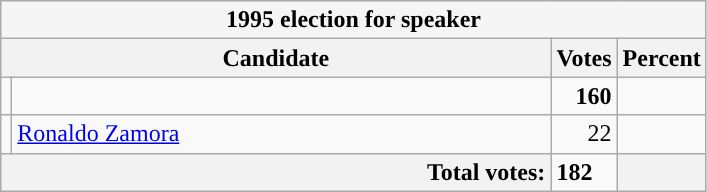<table class="wikitable">
<tr>
<th colspan=4 style="background:#f5f5f5">1995 election for speaker</th>
</tr>
<tr>
<th colspan=2>Candidate</th>
<th>Votes</th>
<th>Percent</th>
</tr>
<tr>
<td style="background-color: "></td>
<td style="width: 22em;"></td>
<td style="text-align:right"><strong>160</strong></td>
<td style="text-align:right"><strong></strong></td>
</tr>
<tr>
<td style="background-color: "></td>
<td {{nowrap><a href='#'>Ronaldo Zamora</a> </td>
<td style="text-align:right">22</td>
<td style="text-align:right"></td>
</tr>
<tr>
<th colspan=2 style="text-align:right">Total votes:</th>
<td><strong>182</strong></td>
<th></th>
</tr>
</table>
